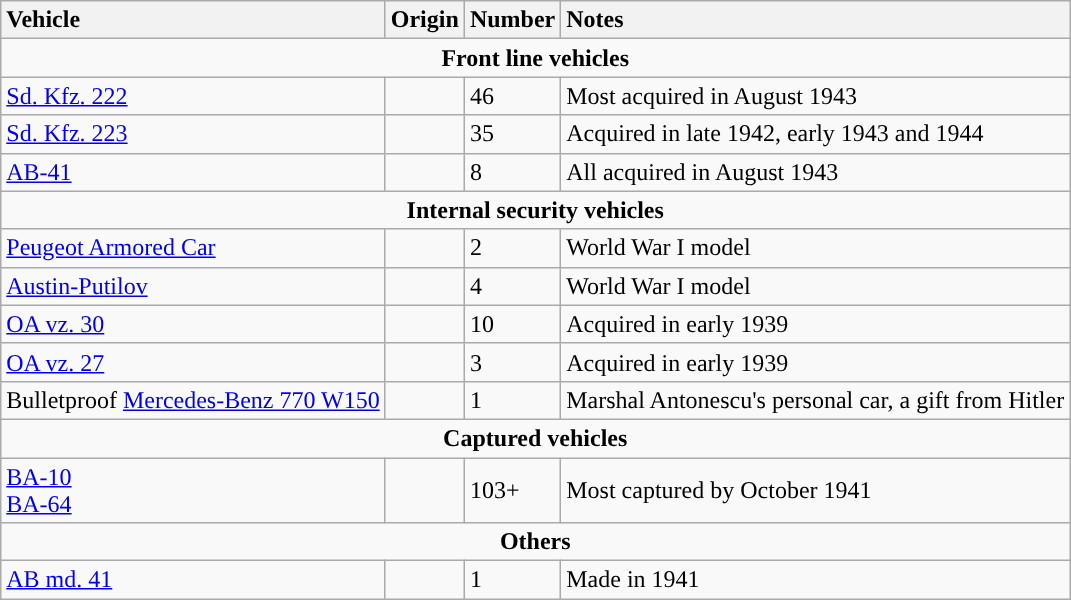<table role="presentation" class="wikitable">
<tr>
<th style="text-align: left;">Vehicle</th>
<th style="text-align: left;">Origin</th>
<th style="text-align: left;">Number</th>
<th style="text-align: left;">Notes</th>
</tr>
<tr>
<th colspan="6" style="background:#f9f9f9;">Front line vehicles</th>
</tr>
<tr>
<td><a href='#'>Sd. Kfz. 222</a></td>
<td></td>
<td>46</td>
<td>Most acquired in August 1943</td>
</tr>
<tr>
<td><a href='#'>Sd. Kfz. 223</a></td>
<td></td>
<td>35</td>
<td>Acquired in late 1942, early 1943 and 1944</td>
</tr>
<tr>
<td><a href='#'>AB-41</a></td>
<td></td>
<td>8</td>
<td>All acquired in August 1943</td>
</tr>
<tr>
<th colspan="6" style="background:#f9f9f9;">Internal security vehicles</th>
</tr>
<tr>
<td><a href='#'>Peugeot Armored Car</a></td>
<td></td>
<td>2</td>
<td>World War I model</td>
</tr>
<tr>
<td><a href='#'>Austin-Putilov</a></td>
<td></td>
<td>4</td>
<td>World War I model</td>
</tr>
<tr>
<td><a href='#'>OA vz. 30</a></td>
<td></td>
<td>10</td>
<td>Acquired in early 1939</td>
</tr>
<tr>
<td><a href='#'>OA vz. 27</a></td>
<td></td>
<td>3</td>
<td>Acquired in early 1939</td>
</tr>
<tr>
<td>Bulletproof <a href='#'>Mercedes-Benz 770 W150</a></td>
<td></td>
<td>1</td>
<td>Marshal Antonescu's personal car, a gift from Hitler</td>
</tr>
<tr>
<th colspan="6" style="background:#f9f9f9;">Captured vehicles</th>
</tr>
<tr>
<td><a href='#'>BA-10</a><br><a href='#'>BA-64</a></td>
<td></td>
<td>103+</td>
<td>Most captured by October 1941</td>
</tr>
<tr>
<th colspan="6" style="background:#f9f9f9;">Others</th>
</tr>
<tr>
<td><a href='#'>AB md. 41</a></td>
<td></td>
<td>1</td>
<td>Made in 1941</td>
</tr>
</table>
